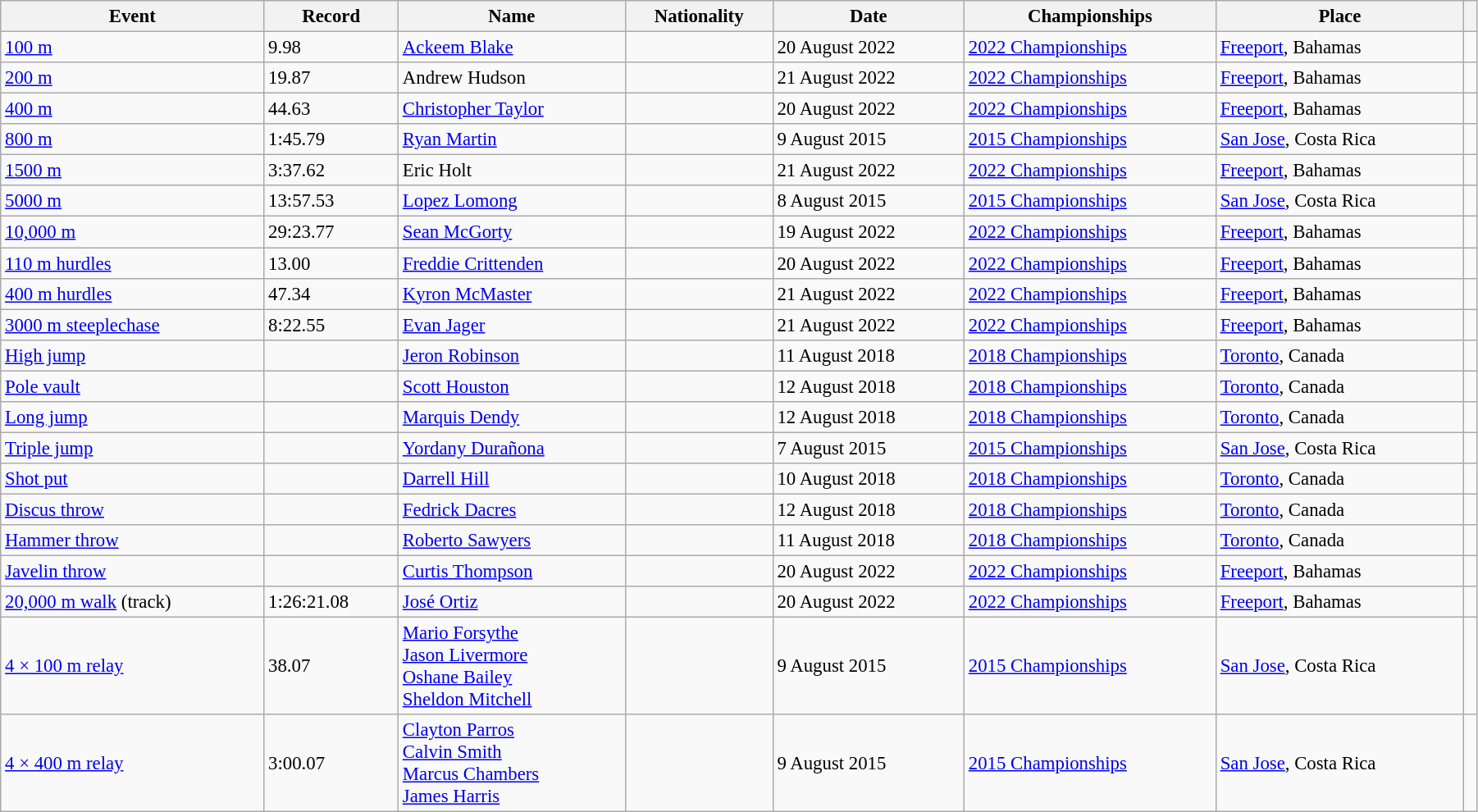<table class="wikitable" style="font-size:95%; width: 95%">
<tr>
<th>Event</th>
<th>Record</th>
<th>Name</th>
<th>Nationality</th>
<th>Date</th>
<th>Championships</th>
<th>Place</th>
<th></th>
</tr>
<tr>
<td><a href='#'>100 m</a></td>
<td>9.98 </td>
<td><a href='#'>Ackeem Blake</a></td>
<td></td>
<td>20 August 2022</td>
<td><a href='#'>2022 Championships</a></td>
<td><a href='#'>Freeport</a>, Bahamas</td>
<td></td>
</tr>
<tr>
<td><a href='#'>200 m</a></td>
<td>19.87 </td>
<td>Andrew Hudson</td>
<td></td>
<td>21 August 2022</td>
<td><a href='#'>2022 Championships</a></td>
<td><a href='#'>Freeport</a>, Bahamas</td>
<td></td>
</tr>
<tr>
<td><a href='#'>400 m</a></td>
<td>44.63</td>
<td><a href='#'>Christopher Taylor</a></td>
<td></td>
<td>20 August 2022</td>
<td><a href='#'>2022 Championships</a></td>
<td><a href='#'>Freeport</a>, Bahamas</td>
<td></td>
</tr>
<tr>
<td><a href='#'>800 m</a></td>
<td>1:45.79</td>
<td><a href='#'>Ryan Martin</a></td>
<td></td>
<td>9 August 2015</td>
<td><a href='#'>2015 Championships</a></td>
<td><a href='#'>San Jose</a>, Costa Rica</td>
<td></td>
</tr>
<tr>
<td><a href='#'>1500 m</a></td>
<td>3:37.62</td>
<td>Eric Holt</td>
<td></td>
<td>21 August 2022</td>
<td><a href='#'>2022 Championships</a></td>
<td><a href='#'>Freeport</a>, Bahamas</td>
<td></td>
</tr>
<tr>
<td><a href='#'>5000 m</a></td>
<td>13:57.53</td>
<td><a href='#'>Lopez Lomong</a></td>
<td></td>
<td>8 August 2015</td>
<td><a href='#'>2015 Championships</a></td>
<td><a href='#'>San Jose</a>, Costa Rica</td>
<td></td>
</tr>
<tr>
<td><a href='#'>10,000 m</a></td>
<td>29:23.77</td>
<td><a href='#'>Sean McGorty</a></td>
<td></td>
<td>19 August 2022</td>
<td><a href='#'>2022 Championships</a></td>
<td><a href='#'>Freeport</a>, Bahamas</td>
<td></td>
</tr>
<tr>
<td><a href='#'>110 m hurdles</a></td>
<td>13.00 </td>
<td><a href='#'>Freddie Crittenden</a></td>
<td></td>
<td>20 August 2022</td>
<td><a href='#'>2022 Championships</a></td>
<td><a href='#'>Freeport</a>, Bahamas</td>
<td></td>
</tr>
<tr>
<td><a href='#'>400 m hurdles</a></td>
<td>47.34</td>
<td><a href='#'>Kyron McMaster</a></td>
<td></td>
<td>21 August 2022</td>
<td><a href='#'>2022 Championships</a></td>
<td><a href='#'>Freeport</a>, Bahamas</td>
<td></td>
</tr>
<tr>
<td><a href='#'>3000 m steeplechase</a></td>
<td>8:22.55</td>
<td><a href='#'>Evan Jager</a></td>
<td></td>
<td>21 August 2022</td>
<td><a href='#'>2022 Championships</a></td>
<td><a href='#'>Freeport</a>, Bahamas</td>
<td></td>
</tr>
<tr>
<td><a href='#'>High jump</a></td>
<td></td>
<td><a href='#'>Jeron Robinson</a></td>
<td></td>
<td>11 August 2018</td>
<td><a href='#'>2018 Championships</a></td>
<td><a href='#'>Toronto</a>, Canada</td>
<td></td>
</tr>
<tr>
<td><a href='#'>Pole vault</a></td>
<td></td>
<td><a href='#'>Scott Houston</a></td>
<td></td>
<td>12 August 2018</td>
<td><a href='#'>2018 Championships</a></td>
<td><a href='#'>Toronto</a>, Canada</td>
<td></td>
</tr>
<tr>
<td><a href='#'>Long jump</a></td>
<td><br></td>
<td><a href='#'>Marquis Dendy</a></td>
<td></td>
<td>12 August 2018</td>
<td><a href='#'>2018 Championships</a></td>
<td><a href='#'>Toronto</a>, Canada</td>
<td></td>
</tr>
<tr>
<td><a href='#'>Triple jump</a></td>
<td><br></td>
<td><a href='#'>Yordany Durañona</a></td>
<td></td>
<td>7 August 2015</td>
<td><a href='#'>2015 Championships</a></td>
<td><a href='#'>San Jose</a>, Costa Rica</td>
<td></td>
</tr>
<tr>
<td><a href='#'>Shot put</a></td>
<td></td>
<td><a href='#'>Darrell Hill</a></td>
<td></td>
<td>10 August 2018</td>
<td><a href='#'>2018 Championships</a></td>
<td><a href='#'>Toronto</a>, Canada</td>
<td></td>
</tr>
<tr>
<td><a href='#'>Discus throw</a></td>
<td></td>
<td><a href='#'>Fedrick Dacres</a></td>
<td></td>
<td>12 August 2018</td>
<td><a href='#'>2018 Championships</a></td>
<td><a href='#'>Toronto</a>, Canada</td>
<td></td>
</tr>
<tr>
<td><a href='#'>Hammer throw</a></td>
<td></td>
<td><a href='#'>Roberto Sawyers</a></td>
<td></td>
<td>11 August 2018</td>
<td><a href='#'>2018 Championships</a></td>
<td><a href='#'>Toronto</a>, Canada</td>
<td></td>
</tr>
<tr>
<td><a href='#'>Javelin throw</a></td>
<td></td>
<td><a href='#'>Curtis Thompson</a></td>
<td></td>
<td>20 August 2022</td>
<td><a href='#'>2022 Championships</a></td>
<td><a href='#'>Freeport</a>, Bahamas</td>
<td></td>
</tr>
<tr>
<td><a href='#'>20,000 m walk</a> (track)</td>
<td>1:26:21.08</td>
<td><a href='#'>José Ortiz</a></td>
<td></td>
<td>20 August 2022</td>
<td><a href='#'>2022 Championships</a></td>
<td><a href='#'>Freeport</a>, Bahamas</td>
<td></td>
</tr>
<tr>
<td><a href='#'>4 × 100 m relay</a></td>
<td>38.07</td>
<td><a href='#'>Mario Forsythe</a><br><a href='#'>Jason Livermore</a><br><a href='#'>Oshane Bailey</a><br><a href='#'>Sheldon Mitchell</a></td>
<td></td>
<td>9 August 2015</td>
<td><a href='#'>2015 Championships</a></td>
<td><a href='#'>San Jose</a>, Costa Rica</td>
<td></td>
</tr>
<tr>
<td><a href='#'>4 × 400 m relay</a></td>
<td>3:00.07</td>
<td><a href='#'>Clayton Parros</a><br><a href='#'>Calvin Smith</a><br><a href='#'>Marcus Chambers</a><br><a href='#'>James Harris</a></td>
<td></td>
<td>9 August 2015</td>
<td><a href='#'>2015 Championships</a></td>
<td><a href='#'>San Jose</a>, Costa Rica</td>
<td></td>
</tr>
</table>
